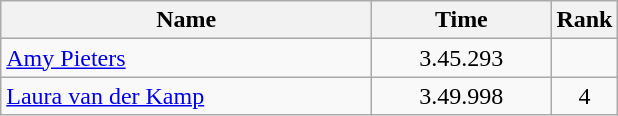<table class="wikitable" style="text-align:center;">
<tr>
<th style="width:15em">Name</th>
<th style="width:7em">Time</th>
<th>Rank</th>
</tr>
<tr>
<td align=left><a href='#'>Amy Pieters</a></td>
<td>3.45.293</td>
<td></td>
</tr>
<tr>
<td align=left><a href='#'>Laura van der Kamp</a></td>
<td>3.49.998</td>
<td>4</td>
</tr>
</table>
